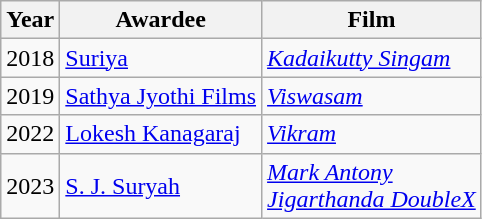<table class="wikitable">
<tr>
<th>Year</th>
<th>Awardee</th>
<th>Film</th>
</tr>
<tr>
<td>2018</td>
<td><a href='#'>Suriya</a></td>
<td><em><a href='#'>Kadaikutty Singam</a></em></td>
</tr>
<tr>
<td>2019</td>
<td><a href='#'>Sathya Jyothi Films</a></td>
<td><em><a href='#'>Viswasam</a></em></td>
</tr>
<tr>
<td>2022</td>
<td><a href='#'>Lokesh Kanagaraj</a></td>
<td><em><a href='#'>Vikram</a></em></td>
</tr>
<tr>
<td>2023</td>
<td><a href='#'>S. J. Suryah</a></td>
<td><em><a href='#'>Mark Antony</a></em><br><em><a href='#'>Jigarthanda DoubleX</a></em></td>
</tr>
</table>
